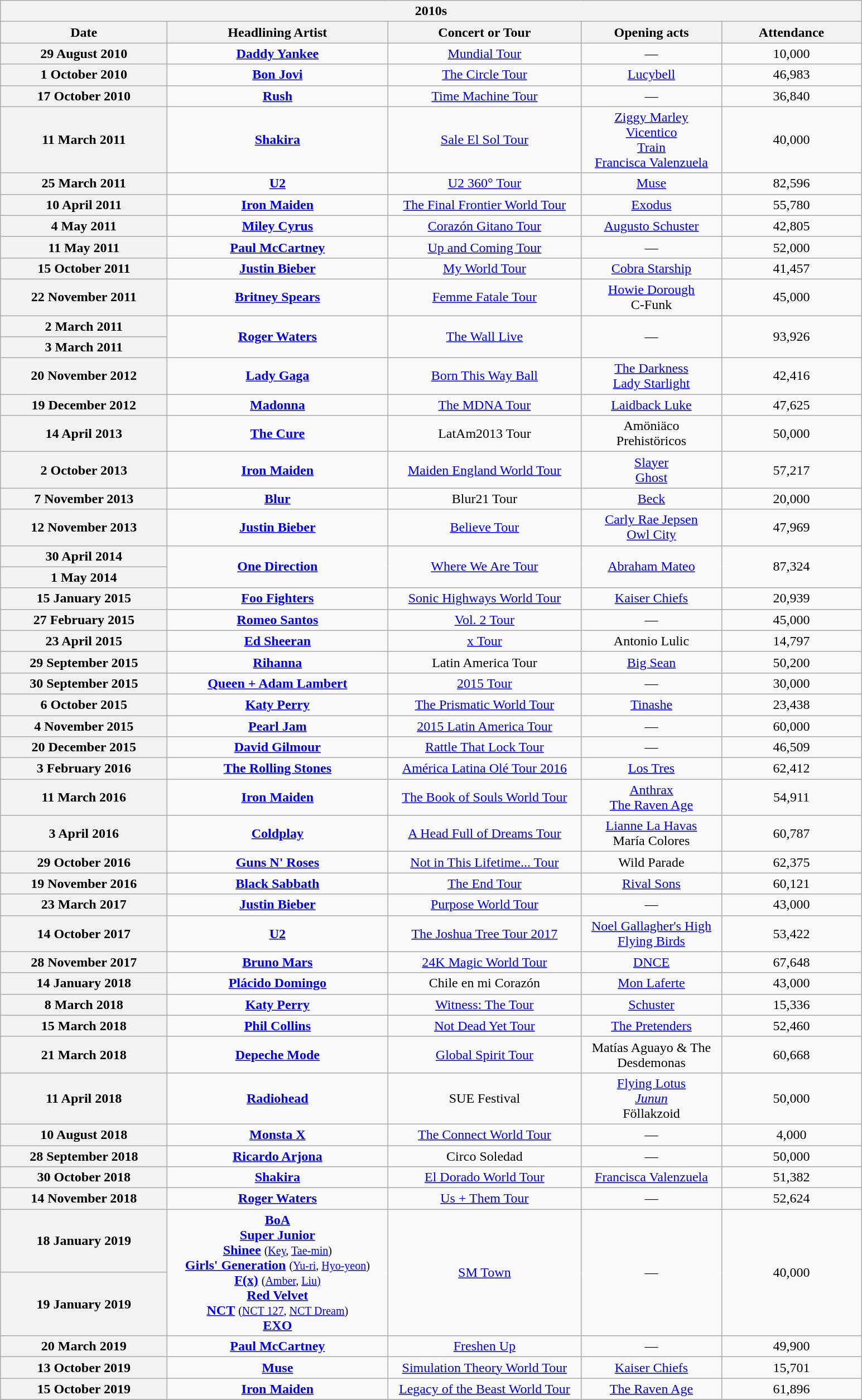<table class="wikitable plainrowheaders collapsible collapsed" style="text-align:center;">
<tr>
<th colspan="5">2010s</th>
</tr>
<tr>
<th scope="col" style="width:12em;">Date</th>
<th scope="col" style="width:16em;">Headlining Artist</th>
<th scope="col" style="width:14em;">Concert or Tour</th>
<th scope="col" style="width:10em;">Opening acts</th>
<th scope="col" style="width:10em;">Attendance</th>
</tr>
<tr>
<th scope="row">29 August 2010</th>
<td><strong><a href='#'>Daddy Yankee</a></strong></td>
<td><a href='#'>Mundial Tour</a></td>
<td>—</td>
<td>10,000</td>
</tr>
<tr>
<th scope="row">1 October 2010</th>
<td><strong><a href='#'>Bon Jovi</a></strong></td>
<td><a href='#'>The Circle Tour</a></td>
<td><a href='#'>Lucybell</a></td>
<td>46,983</td>
</tr>
<tr>
<th scope="row">17 October 2010</th>
<td><strong><a href='#'>Rush</a></strong></td>
<td><a href='#'>Time Machine Tour</a></td>
<td>—</td>
<td>36,840</td>
</tr>
<tr>
<th scope="row">11 March 2011</th>
<td><strong><a href='#'>Shakira</a></strong></td>
<td><a href='#'>Sale El Sol Tour</a></td>
<td><a href='#'>Ziggy Marley</a> <br> <a href='#'>Vicentico</a> <br> <a href='#'>Train</a> <br> <a href='#'>Francisca Valenzuela</a></td>
<td>40,000</td>
</tr>
<tr>
<th scope="row">25 March 2011</th>
<td><strong><a href='#'>U2</a></strong></td>
<td><a href='#'>U2 360° Tour</a></td>
<td><a href='#'>Muse</a></td>
<td>82,596</td>
</tr>
<tr>
<th scope="row">10 April 2011</th>
<td><strong><a href='#'>Iron Maiden</a></strong></td>
<td><a href='#'>The Final Frontier World Tour</a></td>
<td><a href='#'>Exodus</a></td>
<td>55,780</td>
</tr>
<tr>
<th scope="row">4 May 2011</th>
<td><strong><a href='#'>Miley Cyrus</a></strong></td>
<td><a href='#'>Corazón Gitano Tour</a></td>
<td><a href='#'>Augusto Schuster</a></td>
<td>42,805</td>
</tr>
<tr>
<th scope="row">11 May 2011</th>
<td><strong><a href='#'>Paul McCartney</a></strong></td>
<td><a href='#'>Up and Coming Tour</a></td>
<td>—</td>
<td>52,000</td>
</tr>
<tr>
<th scope="row">15 October 2011</th>
<td><strong><a href='#'>Justin Bieber</a></strong></td>
<td><a href='#'>My World Tour</a></td>
<td><a href='#'>Cobra Starship</a></td>
<td>41,457</td>
</tr>
<tr>
<th scope="row">22 November 2011</th>
<td><strong><a href='#'>Britney Spears</a></strong></td>
<td><a href='#'>Femme Fatale Tour</a></td>
<td><a href='#'>Howie Dorough</a> <br> C-Funk</td>
<td>45,000</td>
</tr>
<tr>
<th scope="row">2 March 2011</th>
<td rowspan="2"><strong><a href='#'>Roger Waters</a></strong></td>
<td rowspan="2"><a href='#'>The Wall Live</a></td>
<td rowspan="2">—</td>
<td rowspan="2">93,926</td>
</tr>
<tr>
<th scope="row">3 March 2011</th>
</tr>
<tr>
<th scope="row">20 November 2012</th>
<td><strong><a href='#'>Lady Gaga</a></strong></td>
<td><a href='#'>Born This Way Ball</a></td>
<td><a href='#'>The Darkness</a> <br> <a href='#'>Lady Starlight</a></td>
<td>42,416</td>
</tr>
<tr>
<th scope="row">19 December 2012</th>
<td><strong><a href='#'>Madonna</a></strong></td>
<td><a href='#'>The MDNA Tour</a></td>
<td><a href='#'>Laidback Luke</a></td>
<td>47,625</td>
</tr>
<tr>
<th scope="row">14 April 2013</th>
<td><strong><a href='#'>The Cure</a></strong></td>
<td>LatAm2013 Tour</td>
<td>Amöniäco <br> Prehistöricos</td>
<td>50,000</td>
</tr>
<tr>
<th scope="row">2 October 2013</th>
<td><strong><a href='#'>Iron Maiden</a></strong></td>
<td><a href='#'>Maiden England World Tour</a></td>
<td><a href='#'>Slayer</a> <br> <a href='#'>Ghost</a></td>
<td>57,217</td>
</tr>
<tr>
<th scope="row">7 November 2013</th>
<td><strong><a href='#'>Blur</a></strong></td>
<td>Blur21 Tour</td>
<td><a href='#'>Beck</a></td>
<td>20,000</td>
</tr>
<tr>
<th scope="row">12 November 2013</th>
<td><strong><a href='#'>Justin Bieber</a></strong></td>
<td><a href='#'>Believe Tour</a></td>
<td><a href='#'>Carly Rae Jepsen</a> <br> <a href='#'>Owl City</a></td>
<td>47,969</td>
</tr>
<tr>
<th scope="row">30 April 2014</th>
<td rowspan="2"><strong><a href='#'>One Direction</a></strong></td>
<td rowspan="2"><a href='#'>Where We Are Tour</a></td>
<td rowspan="2"><a href='#'>Abraham Mateo</a></td>
<td rowspan="2">87,324</td>
</tr>
<tr>
<th scope="row">1 May 2014</th>
</tr>
<tr>
<th scope="row">15 January 2015</th>
<td><strong><a href='#'>Foo Fighters</a></strong></td>
<td><a href='#'>Sonic Highways World Tour</a></td>
<td><a href='#'>Kaiser Chiefs</a></td>
<td>20,939</td>
</tr>
<tr>
<th scope="row">27 February 2015</th>
<td><strong><a href='#'>Romeo Santos</a></strong></td>
<td><a href='#'>Vol. 2 Tour</a></td>
<td>—</td>
<td>45,000</td>
</tr>
<tr>
<th scope="row">23 April 2015</th>
<td><strong><a href='#'>Ed Sheeran</a></strong></td>
<td><a href='#'>x Tour</a></td>
<td>Antonio Lulic</td>
<td>14,797</td>
</tr>
<tr>
<th scope="row">29 September 2015</th>
<td><strong><a href='#'>Rihanna</a></strong></td>
<td>Latin America Tour</td>
<td><a href='#'>Big Sean</a></td>
<td>50,200</td>
</tr>
<tr>
<th scope="row">30 September 2015</th>
<td><strong><a href='#'>Queen + Adam Lambert</a></strong></td>
<td><a href='#'>2015 Tour</a></td>
<td>—</td>
<td>30,000</td>
</tr>
<tr>
<th scope="row">6 October 2015</th>
<td><strong><a href='#'>Katy Perry</a></strong></td>
<td><a href='#'>The Prismatic World Tour</a></td>
<td><a href='#'>Tinashe</a></td>
<td>23,438</td>
</tr>
<tr>
<th scope="row">4 November 2015</th>
<td><strong><a href='#'>Pearl Jam</a></strong></td>
<td><a href='#'>2015 Latin America Tour</a></td>
<td>—</td>
<td>60,000</td>
</tr>
<tr>
<th scope="row">20 December 2015</th>
<td><strong><a href='#'>David Gilmour</a></strong></td>
<td><a href='#'>Rattle That Lock Tour</a></td>
<td>—</td>
<td>46,509</td>
</tr>
<tr>
<th scope="row">3 February 2016</th>
<td><strong><a href='#'>The Rolling Stones</a></strong></td>
<td><a href='#'>América Latina Olé Tour 2016</a></td>
<td><a href='#'>Los Tres</a></td>
<td>62,412</td>
</tr>
<tr>
<th scope="row">11 March 2016</th>
<td><strong><a href='#'>Iron Maiden</a></strong></td>
<td><a href='#'>The Book of Souls World Tour</a></td>
<td><a href='#'>Anthrax</a> <br> <a href='#'>The Raven Age</a></td>
<td>54,911</td>
</tr>
<tr>
<th scope="row">3 April 2016</th>
<td><strong><a href='#'>Coldplay</a></strong></td>
<td><a href='#'>A Head Full of Dreams Tour</a></td>
<td><a href='#'>Lianne La Havas</a> <br> María Colores</td>
<td>60,787</td>
</tr>
<tr>
<th scope="row">29 October 2016</th>
<td><strong><a href='#'>Guns N' Roses</a></strong></td>
<td><a href='#'>Not in This Lifetime... Tour</a></td>
<td>Wild Parade</td>
<td>62,375</td>
</tr>
<tr>
<th scope="row">19 November 2016</th>
<td><strong><a href='#'>Black Sabbath</a></strong></td>
<td><a href='#'>The End Tour</a></td>
<td><a href='#'>Rival Sons</a></td>
<td>60,121</td>
</tr>
<tr>
<th scope="row">23 March 2017</th>
<td><strong><a href='#'>Justin Bieber</a></strong></td>
<td><a href='#'>Purpose World Tour</a></td>
<td>—</td>
<td>43,000</td>
</tr>
<tr>
<th scope="row">14 October 2017</th>
<td><strong><a href='#'>U2</a></strong></td>
<td><a href='#'>The Joshua Tree Tour 2017</a></td>
<td><a href='#'>Noel Gallagher's High Flying Birds</a></td>
<td>53,422</td>
</tr>
<tr>
<th scope="row">28 November 2017</th>
<td><strong><a href='#'>Bruno Mars</a></strong></td>
<td><a href='#'>24K Magic World Tour</a></td>
<td><a href='#'>DNCE</a></td>
<td>67,648</td>
</tr>
<tr>
<th scope="row">14 January 2018</th>
<td><strong><a href='#'>Plácido Domingo</a></strong></td>
<td>Chile en mi Corazón</td>
<td><a href='#'>Mon Laferte</a></td>
<td>43,000</td>
</tr>
<tr>
<th scope="row">8 March 2018</th>
<td><strong><a href='#'>Katy Perry</a></strong></td>
<td><a href='#'>Witness: The Tour</a></td>
<td><a href='#'>Schuster</a></td>
<td>15,336</td>
</tr>
<tr>
<th scope="row">15 March 2018</th>
<td><strong><a href='#'>Phil Collins</a></strong></td>
<td><a href='#'>Not Dead Yet Tour</a></td>
<td><a href='#'>The Pretenders</a></td>
<td>52,460</td>
</tr>
<tr>
<th scope="row">21 March 2018</th>
<td><strong><a href='#'>Depeche Mode</a></strong></td>
<td><a href='#'>Global Spirit Tour</a></td>
<td>Matías Aguayo & The Desdemonas</td>
<td>60,668</td>
</tr>
<tr>
<th scope="row">11 April 2018</th>
<td><strong><a href='#'>Radiohead</a></strong></td>
<td>SUE Festival</td>
<td><a href='#'>Flying Lotus</a> <br> <em><a href='#'>Junun</a></em> <br> Föllakzoid</td>
<td>50,000</td>
</tr>
<tr>
<th scope="row">10 August 2018</th>
<td><strong><a href='#'>Monsta X</a></strong></td>
<td><a href='#'>The Connect World Tour</a></td>
<td>—</td>
<td>4,000</td>
</tr>
<tr>
<th scope="row">28 September 2018</th>
<td><strong><a href='#'>Ricardo Arjona</a></strong></td>
<td>Circo Soledad</td>
<td>—</td>
<td>50,000</td>
</tr>
<tr>
<th scope="row">30 October 2018</th>
<td><strong><a href='#'>Shakira</a></strong></td>
<td><a href='#'>El Dorado World Tour</a></td>
<td><a href='#'>Francisca Valenzuela</a></td>
<td>51,382</td>
</tr>
<tr>
<th scope="row">14 November 2018</th>
<td><strong><a href='#'>Roger Waters</a></strong></td>
<td><a href='#'>Us + Them Tour</a></td>
<td>—</td>
<td>52,624</td>
</tr>
<tr>
<th scope="row">18 January 2019</th>
<td rowspan="2"><strong><a href='#'>BoA</a> <br> <a href='#'>Super Junior</a> <br> <a href='#'>Shinee</a></strong> <small>(<a href='#'>Key</a>, <a href='#'>Tae-min</a>)</small> <br> <strong><a href='#'>Girls' Generation</a></strong> <small>(<a href='#'>Yu-ri</a>, <a href='#'>Hyo-yeon</a>)</small> <br> <strong><a href='#'>F(x)</a></strong> <small>(<a href='#'>Amber</a>, <a href='#'>Liu)</a></small> <br> <strong><a href='#'>Red Velvet</a> <br> <a href='#'>NCT</a></strong> <small>(<a href='#'>NCT 127</a>, <a href='#'>NCT Dream</a>)</small> <br> <strong><a href='#'>EXO</a></strong></td>
<td rowspan="2"><a href='#'>SM Town</a></td>
<td rowspan="2">—</td>
<td rowspan="2">40,000</td>
</tr>
<tr>
<th scope="row">19 January 2019</th>
</tr>
<tr>
<th scope="row">20 March 2019</th>
<td><strong><a href='#'>Paul McCartney</a></strong></td>
<td><a href='#'>Freshen Up</a></td>
<td>—</td>
<td>49,900</td>
</tr>
<tr>
<th scope="row">13 October 2019</th>
<td><strong><a href='#'>Muse</a></strong></td>
<td><a href='#'>Simulation Theory World Tour</a></td>
<td><a href='#'>Kaiser Chiefs</a></td>
<td>15,701</td>
</tr>
<tr>
<th scope="row">15 October 2019</th>
<td><strong><a href='#'>Iron Maiden</a></strong></td>
<td><a href='#'>Legacy of the Beast World Tour</a></td>
<td><a href='#'>The Raven Age</a></td>
<td>61,896</td>
</tr>
<tr>
</tr>
</table>
